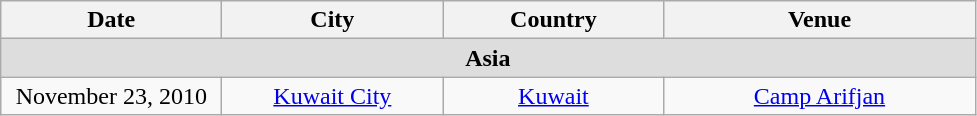<table class="wikitable" style="text-align:center;">
<tr>
<th style="width:140px;">Date</th>
<th style="width:140px;">City</th>
<th style="width:140px;">Country</th>
<th style="width:200px;">Venue</th>
</tr>
<tr style="background:#ddd;">
<td colspan="4"><strong>Asia</strong></td>
</tr>
<tr>
<td>November 23, 2010</td>
<td><a href='#'>Kuwait City</a></td>
<td><a href='#'>Kuwait</a></td>
<td><a href='#'>Camp Arifjan</a></td>
</tr>
</table>
